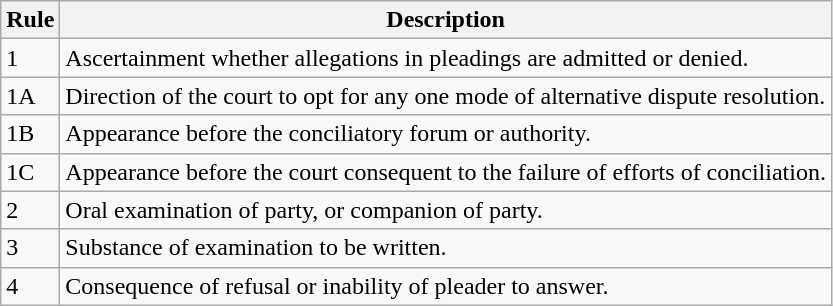<table class="wikitable">
<tr>
<th>Rule</th>
<th>Description</th>
</tr>
<tr>
<td>1</td>
<td>Ascertainment whether allegations in pleadings are admitted or denied.</td>
</tr>
<tr>
<td>1A</td>
<td>Direction of the court to opt for any one mode of alternative dispute resolution.</td>
</tr>
<tr>
<td>1B</td>
<td>Appearance before the conciliatory forum or authority.</td>
</tr>
<tr>
<td>1C</td>
<td>Appearance before the court consequent to the failure of efforts of conciliation.</td>
</tr>
<tr>
<td>2</td>
<td>Oral examination of party, or companion of party.</td>
</tr>
<tr>
<td>3</td>
<td>Substance of examination to be written.</td>
</tr>
<tr>
<td>4</td>
<td>Consequence of refusal or inability of pleader to answer.</td>
</tr>
</table>
